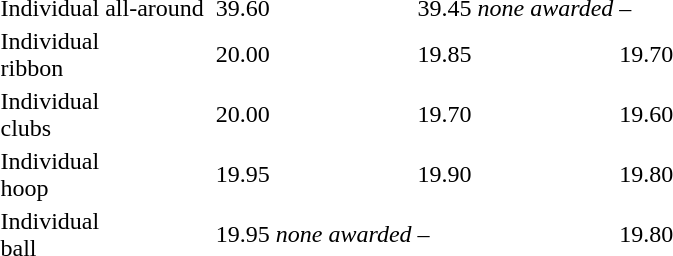<table>
<tr>
<td>Individual all-around</td>
<td></td>
<td>39.60</td>
<td><br> </td>
<td>39.45</td>
<td><em>none awarded</em></td>
<td>–</td>
</tr>
<tr>
<td>Individual<br>ribbon</td>
<td></td>
<td>20.00</td>
<td></td>
<td>19.85</td>
<td><br></td>
<td>19.70</td>
</tr>
<tr>
<td>Individual<br>clubs</td>
<td></td>
<td>20.00</td>
<td></td>
<td>19.70</td>
<td></td>
<td>19.60</td>
</tr>
<tr>
<td>Individual<br>hoop</td>
<td></td>
<td>19.95</td>
<td></td>
<td>19.90</td>
<td></td>
<td>19.80</td>
</tr>
<tr>
<td>Individual<br>ball</td>
<td><br> </td>
<td>19.95</td>
<td><em>none awarded</em></td>
<td>–</td>
<td> <br> </td>
<td>19.80</td>
</tr>
</table>
